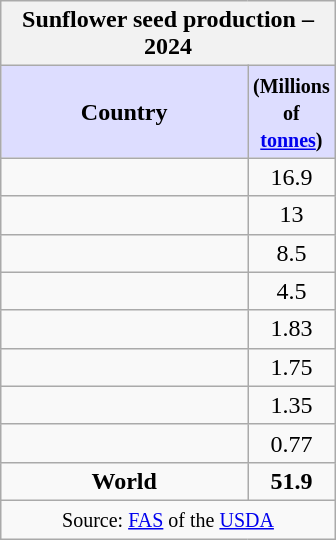<table class="wikitable" style="float:right; clear:left; width:14em; text-align:center;">
<tr>
<th colspan="2">Sunflower seed production – 2024</th>
</tr>
<tr>
<th style="background:#ddf; width:75%;">Country</th>
<th style="background:#ddf; width:25%;"><small>(Millions of <a href='#'>tonnes</a>)</small></th>
</tr>
<tr>
<td></td>
<td>16.9</td>
</tr>
<tr>
<td></td>
<td>13</td>
</tr>
<tr>
<td></td>
<td>8.5</td>
</tr>
<tr>
<td></td>
<td>4.5</td>
</tr>
<tr>
<td></td>
<td>1.83</td>
</tr>
<tr>
<td></td>
<td>1.75</td>
</tr>
<tr>
<td></td>
<td>1.35</td>
</tr>
<tr>
<td></td>
<td>0.77</td>
</tr>
<tr>
<td><strong>World</strong></td>
<td><strong>51.9</strong></td>
</tr>
<tr>
<td colspan="2"><small>Source: <a href='#'>FAS</a> of the <a href='#'>USDA</a></small></td>
</tr>
</table>
